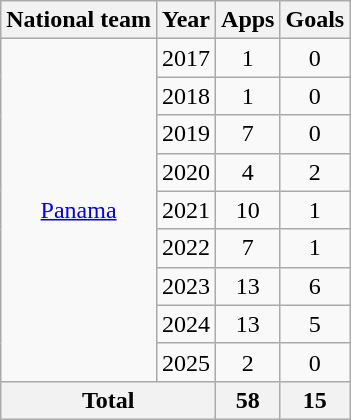<table class="wikitable" style="text-align:center">
<tr>
<th>National team</th>
<th>Year</th>
<th>Apps</th>
<th>Goals</th>
</tr>
<tr>
<td rowspan="9"><a href='#'>Panama</a></td>
<td>2017</td>
<td>1</td>
<td>0</td>
</tr>
<tr>
<td>2018</td>
<td>1</td>
<td>0</td>
</tr>
<tr>
<td>2019</td>
<td>7</td>
<td>0</td>
</tr>
<tr>
<td>2020</td>
<td>4</td>
<td>2</td>
</tr>
<tr>
<td>2021</td>
<td>10</td>
<td>1</td>
</tr>
<tr>
<td>2022</td>
<td>7</td>
<td>1</td>
</tr>
<tr>
<td>2023</td>
<td>13</td>
<td>6</td>
</tr>
<tr>
<td>2024</td>
<td>13</td>
<td>5</td>
</tr>
<tr>
<td>2025</td>
<td>2</td>
<td>0</td>
</tr>
<tr>
<th colspan="2">Total</th>
<th>58</th>
<th>15</th>
</tr>
</table>
